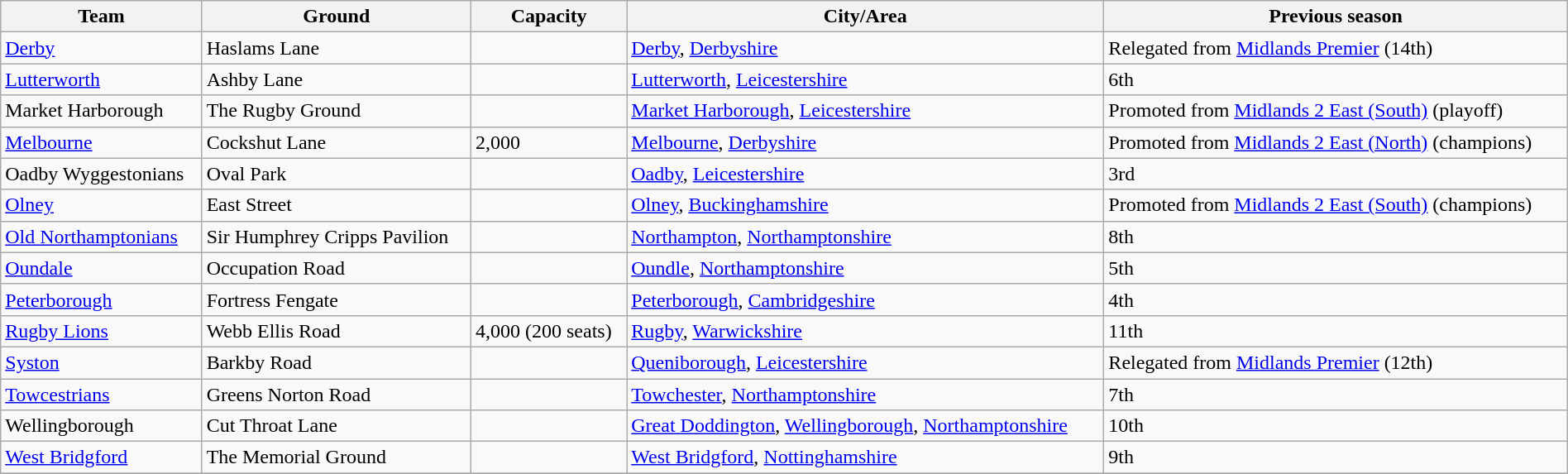<table class="wikitable sortable" width=100%>
<tr>
<th>Team</th>
<th>Ground</th>
<th>Capacity</th>
<th>City/Area</th>
<th>Previous season</th>
</tr>
<tr>
<td><a href='#'>Derby</a></td>
<td>Haslams Lane</td>
<td></td>
<td><a href='#'>Derby</a>, <a href='#'>Derbyshire</a></td>
<td>Relegated from <a href='#'>Midlands Premier</a> (14th)</td>
</tr>
<tr>
<td><a href='#'>Lutterworth</a></td>
<td>Ashby Lane</td>
<td></td>
<td><a href='#'>Lutterworth</a>, <a href='#'>Leicestershire</a></td>
<td>6th</td>
</tr>
<tr>
<td>Market Harborough</td>
<td>The Rugby Ground</td>
<td></td>
<td><a href='#'>Market Harborough</a>, <a href='#'>Leicestershire</a></td>
<td>Promoted from <a href='#'>Midlands 2 East (South)</a> (playoff)</td>
</tr>
<tr>
<td><a href='#'>Melbourne</a></td>
<td>Cockshut Lane</td>
<td>2,000</td>
<td><a href='#'>Melbourne</a>, <a href='#'>Derbyshire</a></td>
<td>Promoted from <a href='#'>Midlands 2 East (North)</a> (champions)</td>
</tr>
<tr>
<td>Oadby Wyggestonians</td>
<td>Oval Park</td>
<td></td>
<td><a href='#'>Oadby</a>, <a href='#'>Leicestershire</a></td>
<td>3rd</td>
</tr>
<tr>
<td><a href='#'>Olney</a></td>
<td>East Street</td>
<td></td>
<td><a href='#'>Olney</a>, <a href='#'>Buckinghamshire</a></td>
<td>Promoted from <a href='#'>Midlands 2 East (South)</a> (champions)</td>
</tr>
<tr>
<td><a href='#'>Old Northamptonians</a></td>
<td>Sir Humphrey Cripps Pavilion</td>
<td></td>
<td><a href='#'>Northampton</a>, <a href='#'>Northamptonshire</a></td>
<td>8th</td>
</tr>
<tr>
<td><a href='#'>Oundale</a></td>
<td>Occupation Road</td>
<td></td>
<td><a href='#'>Oundle</a>, <a href='#'>Northamptonshire</a></td>
<td>5th</td>
</tr>
<tr>
<td><a href='#'>Peterborough</a></td>
<td>Fortress Fengate</td>
<td></td>
<td><a href='#'>Peterborough</a>, <a href='#'>Cambridgeshire</a></td>
<td>4th</td>
</tr>
<tr>
<td><a href='#'>Rugby Lions</a></td>
<td>Webb Ellis Road</td>
<td>4,000 (200 seats)</td>
<td><a href='#'>Rugby</a>, <a href='#'>Warwickshire</a></td>
<td>11th</td>
</tr>
<tr>
<td><a href='#'>Syston</a></td>
<td>Barkby Road</td>
<td></td>
<td><a href='#'>Queniborough</a>, <a href='#'>Leicestershire</a></td>
<td>Relegated from <a href='#'>Midlands Premier</a> (12th)</td>
</tr>
<tr>
<td><a href='#'>Towcestrians</a></td>
<td>Greens Norton Road</td>
<td></td>
<td><a href='#'>Towchester</a>, <a href='#'>Northamptonshire</a></td>
<td>7th</td>
</tr>
<tr>
<td>Wellingborough</td>
<td>Cut Throat Lane</td>
<td></td>
<td><a href='#'>Great Doddington</a>, <a href='#'>Wellingborough</a>, <a href='#'>Northamptonshire</a></td>
<td>10th</td>
</tr>
<tr>
<td><a href='#'>West Bridgford</a></td>
<td>The Memorial Ground</td>
<td></td>
<td><a href='#'>West Bridgford</a>, <a href='#'>Nottinghamshire</a></td>
<td>9th</td>
</tr>
<tr>
</tr>
</table>
